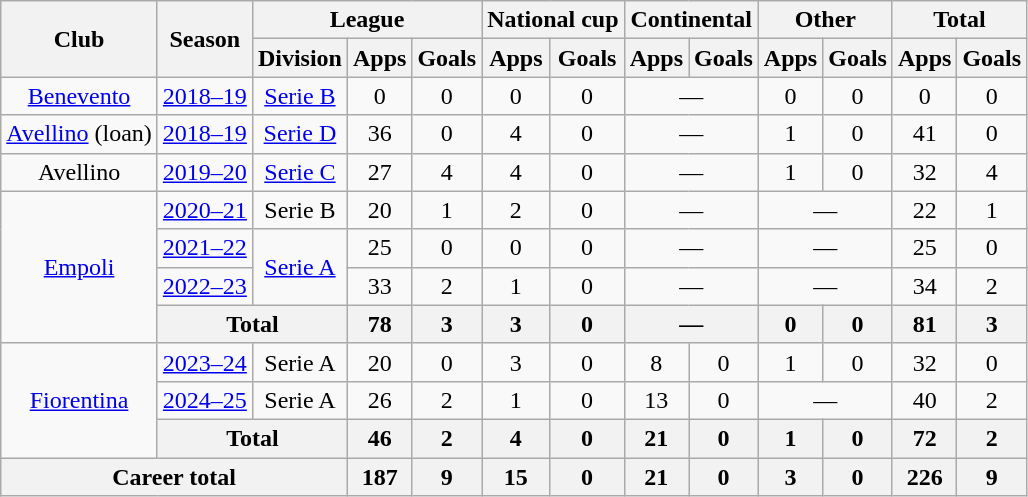<table class="wikitable" style="text-align:center">
<tr>
<th rowspan="2">Club</th>
<th rowspan="2">Season</th>
<th colspan="3">League</th>
<th colspan="2">National cup</th>
<th colspan="2">Continental</th>
<th colspan="2">Other</th>
<th colspan="2">Total</th>
</tr>
<tr>
<th>Division</th>
<th>Apps</th>
<th>Goals</th>
<th>Apps</th>
<th>Goals</th>
<th>Apps</th>
<th>Goals</th>
<th>Apps</th>
<th>Goals</th>
<th>Apps</th>
<th>Goals</th>
</tr>
<tr>
<td><a href='#'>Benevento</a></td>
<td><a href='#'>2018–19</a></td>
<td><a href='#'>Serie B</a></td>
<td>0</td>
<td>0</td>
<td>0</td>
<td>0</td>
<td colspan="2">—</td>
<td>0</td>
<td>0</td>
<td>0</td>
<td>0</td>
</tr>
<tr>
<td><a href='#'>Avellino</a> (loan)</td>
<td><a href='#'>2018–19</a></td>
<td><a href='#'>Serie D</a></td>
<td>36</td>
<td>0</td>
<td>4</td>
<td>0</td>
<td colspan="2">—</td>
<td>1</td>
<td>0</td>
<td>41</td>
<td>0</td>
</tr>
<tr>
<td>Avellino</td>
<td><a href='#'>2019–20</a></td>
<td><a href='#'>Serie C</a></td>
<td>27</td>
<td>4</td>
<td>4</td>
<td>0</td>
<td colspan="2">—</td>
<td>1</td>
<td>0</td>
<td>32</td>
<td>4</td>
</tr>
<tr>
<td rowspan="4"><a href='#'>Empoli</a></td>
<td><a href='#'>2020–21</a></td>
<td>Serie B</td>
<td>20</td>
<td>1</td>
<td>2</td>
<td>0</td>
<td colspan="2">—</td>
<td colspan="2">—</td>
<td>22</td>
<td>1</td>
</tr>
<tr>
<td><a href='#'>2021–22</a></td>
<td rowspan="2"><a href='#'>Serie A</a></td>
<td>25</td>
<td>0</td>
<td>0</td>
<td>0</td>
<td colspan="2">—</td>
<td colspan="2">—</td>
<td>25</td>
<td>0</td>
</tr>
<tr>
<td><a href='#'>2022–23</a></td>
<td>33</td>
<td>2</td>
<td>1</td>
<td>0</td>
<td colspan="2">—</td>
<td colspan="2">—</td>
<td>34</td>
<td>2</td>
</tr>
<tr>
<th colspan="2">Total</th>
<th>78</th>
<th>3</th>
<th>3</th>
<th>0</th>
<th colspan="2">—</th>
<th>0</th>
<th>0</th>
<th>81</th>
<th>3</th>
</tr>
<tr>
<td rowspan="3"><a href='#'>Fiorentina</a></td>
<td><a href='#'>2023–24</a></td>
<td>Serie A</td>
<td>20</td>
<td>0</td>
<td>3</td>
<td>0</td>
<td>8</td>
<td>0</td>
<td>1</td>
<td>0</td>
<td>32</td>
<td>0</td>
</tr>
<tr>
<td><a href='#'>2024–25</a></td>
<td>Serie A</td>
<td>26</td>
<td>2</td>
<td>1</td>
<td>0</td>
<td>13</td>
<td>0</td>
<td colspan="2">—</td>
<td>40</td>
<td>2</td>
</tr>
<tr>
<th colspan="2">Total</th>
<th>46</th>
<th>2</th>
<th>4</th>
<th>0</th>
<th>21</th>
<th>0</th>
<th>1</th>
<th>0</th>
<th>72</th>
<th>2</th>
</tr>
<tr>
<th colspan="3">Career total</th>
<th>187</th>
<th>9</th>
<th>15</th>
<th>0</th>
<th>21</th>
<th>0</th>
<th>3</th>
<th>0</th>
<th>226</th>
<th>9</th>
</tr>
</table>
